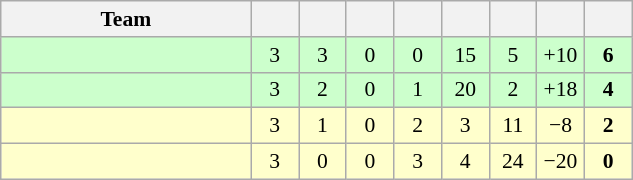<table class="wikitable" style="text-align: center; font-size:90% ">
<tr>
<th width=160>Team</th>
<th width=25></th>
<th width=25></th>
<th width=25></th>
<th width=25></th>
<th width=25></th>
<th width=25></th>
<th width=25></th>
<th width=25></th>
</tr>
<tr bgcolor="ccffcc">
<td align=left></td>
<td>3</td>
<td>3</td>
<td>0</td>
<td>0</td>
<td>15</td>
<td>5</td>
<td>+10</td>
<td><strong>6</strong></td>
</tr>
<tr bgcolor="ccffcc">
<td align=left></td>
<td>3</td>
<td>2</td>
<td>0</td>
<td>1</td>
<td>20</td>
<td>2</td>
<td>+18</td>
<td><strong>4</strong></td>
</tr>
<tr bgcolor="ffffcc">
<td align=left></td>
<td>3</td>
<td>1</td>
<td>0</td>
<td>2</td>
<td>3</td>
<td>11</td>
<td>−8</td>
<td><strong>2</strong></td>
</tr>
<tr bgcolor="ffffcc">
<td align=left></td>
<td>3</td>
<td>0</td>
<td>0</td>
<td>3</td>
<td>4</td>
<td>24</td>
<td>−20</td>
<td><strong>0</strong></td>
</tr>
</table>
